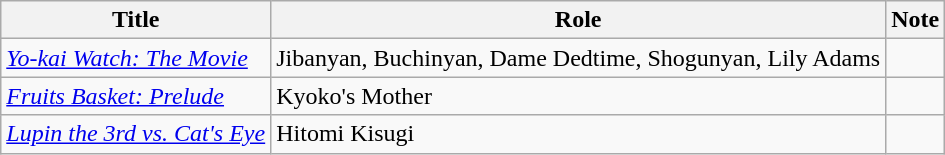<table class="wikitable">
<tr>
<th>Title</th>
<th>Role</th>
<th>Note</th>
</tr>
<tr>
<td><em><a href='#'>Yo-kai Watch: The Movie</a></em></td>
<td>Jibanyan, Buchinyan, Dame Dedtime, Shogunyan, Lily Adams</td>
<td></td>
</tr>
<tr>
<td><em><a href='#'>Fruits Basket: Prelude</a></em></td>
<td>Kyoko's Mother</td>
<td></td>
</tr>
<tr>
<td><em><a href='#'>Lupin the 3rd vs. Cat's Eye</a></em></td>
<td>Hitomi Kisugi</td>
<td></td>
</tr>
</table>
